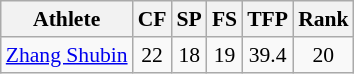<table class="wikitable" border="1" style="font-size:90%">
<tr>
<th>Athlete</th>
<th>CF</th>
<th>SP</th>
<th>FS</th>
<th>TFP</th>
<th>Rank</th>
</tr>
<tr align=center>
<td align=left><a href='#'>Zhang Shubin</a></td>
<td>22</td>
<td>18</td>
<td>19</td>
<td>39.4</td>
<td>20</td>
</tr>
</table>
